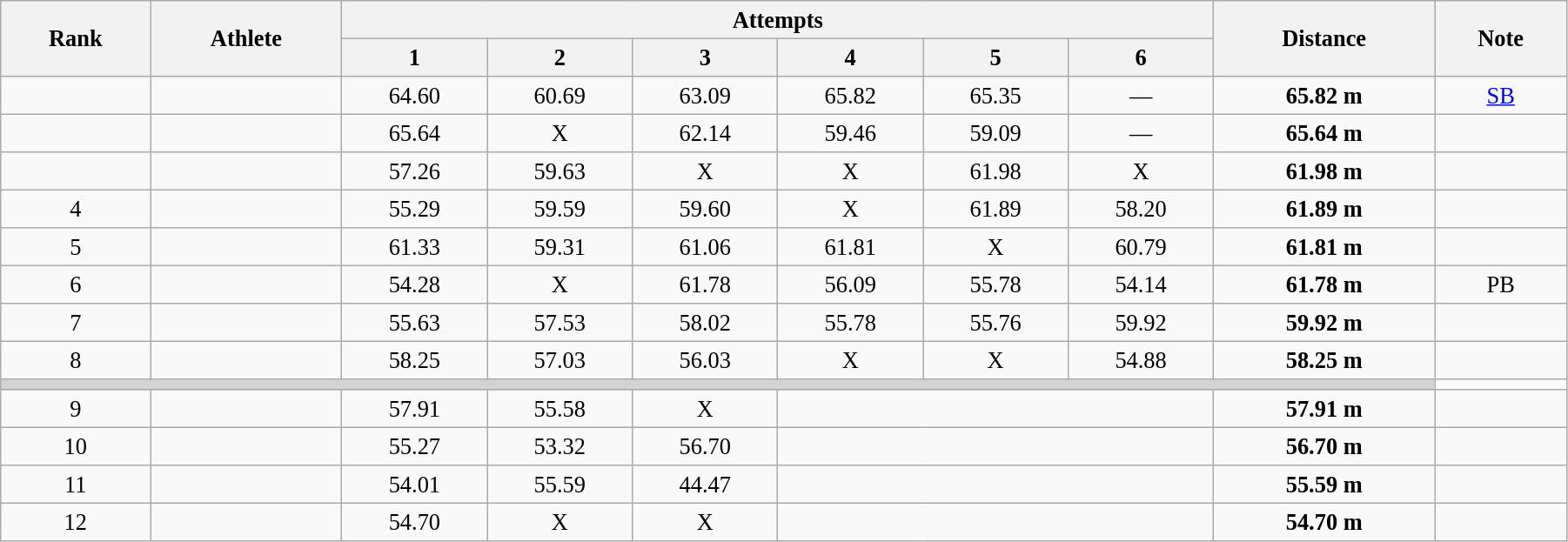<table class="wikitable" style=" text-align:center; font-size:110%;" width="95%">
<tr>
<th rowspan="2">Rank</th>
<th rowspan="2">Athlete</th>
<th colspan="6">Attempts</th>
<th rowspan="2">Distance</th>
<th rowspan="2">Note</th>
</tr>
<tr>
<th>1</th>
<th>2</th>
<th>3</th>
<th>4</th>
<th>5</th>
<th>6</th>
</tr>
<tr>
<td></td>
<td align=left></td>
<td>64.60</td>
<td>60.69</td>
<td>63.09</td>
<td>65.82</td>
<td>65.35</td>
<td>—</td>
<td><strong>65.82 m </strong></td>
<td><a href='#'>SB</a></td>
</tr>
<tr>
<td></td>
<td align=left></td>
<td>65.64</td>
<td>X</td>
<td>62.14</td>
<td>59.46</td>
<td>59.09</td>
<td>—</td>
<td><strong>65.64 m </strong></td>
<td></td>
</tr>
<tr>
<td></td>
<td align=left></td>
<td>57.26</td>
<td>59.63</td>
<td>X</td>
<td>X</td>
<td>61.98</td>
<td>X</td>
<td><strong>61.98 m </strong></td>
<td></td>
</tr>
<tr>
<td>4</td>
<td align=left></td>
<td>55.29</td>
<td>59.59</td>
<td>59.60</td>
<td>X</td>
<td>61.89</td>
<td>58.20</td>
<td><strong>61.89 m </strong></td>
<td></td>
</tr>
<tr>
<td>5</td>
<td align=left></td>
<td>61.33</td>
<td>59.31</td>
<td>61.06</td>
<td>61.81</td>
<td>X</td>
<td>60.79</td>
<td><strong>61.81 m </strong></td>
<td></td>
</tr>
<tr>
<td>6</td>
<td align=left></td>
<td>54.28</td>
<td>X</td>
<td>61.78</td>
<td>56.09</td>
<td>55.78</td>
<td>54.14</td>
<td><strong>61.78 m  </strong></td>
<td>PB</td>
</tr>
<tr>
<td>7</td>
<td align=left></td>
<td>55.63</td>
<td>57.53</td>
<td>58.02</td>
<td>55.78</td>
<td>55.76</td>
<td>59.92</td>
<td><strong>59.92 m </strong></td>
<td></td>
</tr>
<tr>
<td>8</td>
<td align=left></td>
<td>58.25</td>
<td>57.03</td>
<td>56.03</td>
<td>X</td>
<td>X</td>
<td>54.88</td>
<td><strong>58.25 m </strong></td>
<td></td>
</tr>
<tr>
<td colspan=9 bgcolor=lightgray></td>
</tr>
<tr>
<td>9</td>
<td align=left></td>
<td>57.91</td>
<td>55.58</td>
<td>X</td>
<td colspan=3></td>
<td><strong>57.91 m  </strong></td>
<td></td>
</tr>
<tr>
<td>10</td>
<td align=left></td>
<td>55.27</td>
<td>53.32</td>
<td>56.70</td>
<td colspan=3></td>
<td><strong>56.70 m </strong></td>
<td></td>
</tr>
<tr>
<td>11</td>
<td align=left></td>
<td>54.01</td>
<td>55.59</td>
<td>44.47</td>
<td colspan=3></td>
<td><strong>55.59 m </strong></td>
<td></td>
</tr>
<tr>
<td>12</td>
<td align=left></td>
<td>54.70</td>
<td>X</td>
<td>X</td>
<td colspan=3></td>
<td><strong>54.70 m </strong></td>
<td></td>
</tr>
</table>
